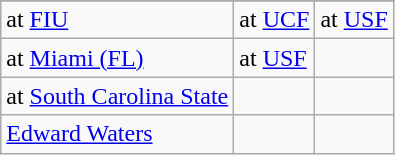<table class="wikitable">
<tr>
</tr>
<tr>
<td>at <a href='#'>FIU</a></td>
<td>at <a href='#'>UCF</a></td>
<td>at <a href='#'>USF</a></td>
</tr>
<tr>
<td>at <a href='#'>Miami (FL)</a></td>
<td>at <a href='#'>USF</a></td>
<td></td>
</tr>
<tr>
<td>at <a href='#'>South Carolina State</a></td>
<td></td>
<td></td>
</tr>
<tr>
<td><a href='#'>Edward Waters</a></td>
<td></td>
<td></td>
</tr>
</table>
